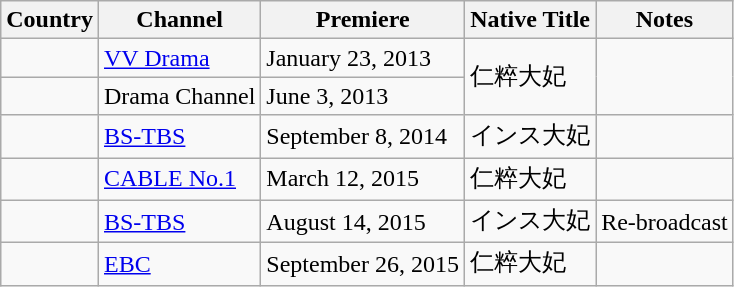<table class="wikitable">
<tr>
<th>Country</th>
<th>Channel</th>
<th>Premiere</th>
<th>Native Title</th>
<th>Notes</th>
</tr>
<tr>
<td></td>
<td><a href='#'>VV Drama</a></td>
<td>January 23, 2013</td>
<td rowspan="2">仁粹大妃</td>
<td rowspan="2"></td>
</tr>
<tr>
<td></td>
<td>Drama Channel</td>
<td>June 3, 2013 </td>
</tr>
<tr>
<td></td>
<td><a href='#'>BS-TBS</a></td>
<td>September 8, 2014</td>
<td>インス大妃</td>
<td></td>
</tr>
<tr>
<td></td>
<td><a href='#'>CABLE No.1</a></td>
<td>March 12, 2015</td>
<td>仁粹大妃</td>
<td></td>
</tr>
<tr>
<td></td>
<td><a href='#'>BS-TBS</a></td>
<td>August 14, 2015</td>
<td>インス大妃</td>
<td>Re-broadcast</td>
</tr>
<tr>
<td></td>
<td><a href='#'>EBC</a></td>
<td>September 26, 2015</td>
<td>仁粹大妃</td>
<td></td>
</tr>
</table>
